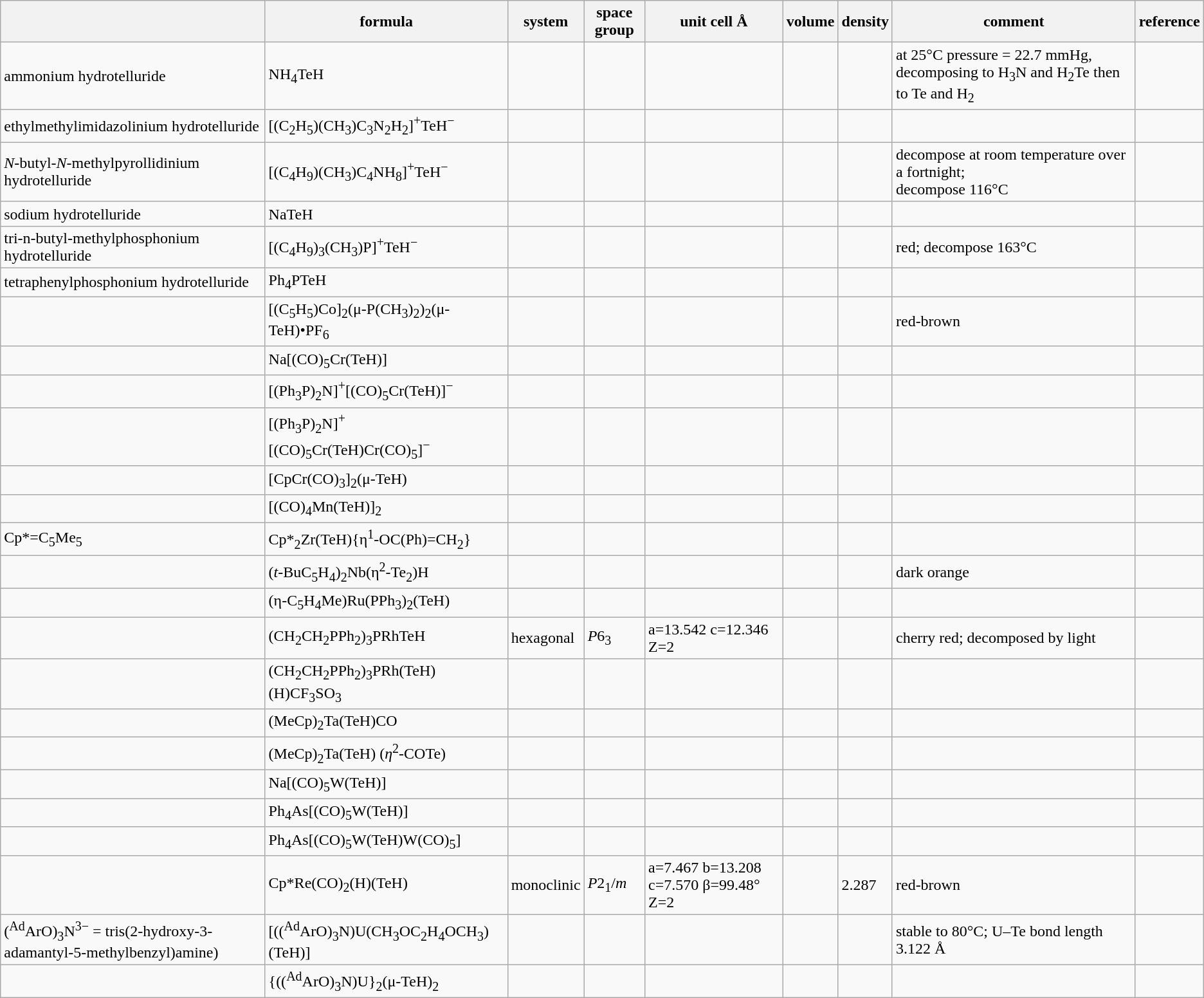<table class="wikitable">
<tr>
<th></th>
<th>formula</th>
<th>system</th>
<th>space group</th>
<th>unit cell Å</th>
<th>volume</th>
<th>density</th>
<th>comment</th>
<th>reference</th>
</tr>
<tr>
<td>ammonium hydrotelluride</td>
<td>NH<sub>4</sub>TeH</td>
<td></td>
<td></td>
<td></td>
<td></td>
<td></td>
<td>at 25°C pressure = 22.7 mmHg, decomposing to H<sub>3</sub>N and H<sub>2</sub>Te then to Te and H<sub>2</sub></td>
<td></td>
</tr>
<tr>
<td>ethylmethylimidazolinium hydrotelluride</td>
<td>[(C<sub>2</sub>H<sub>5</sub>)(CH<sub>3</sub>)C<sub>3</sub>N<sub>2</sub>H<sub>2</sub>]<sup>+</sup>TeH<sup>−</sup></td>
<td></td>
<td></td>
<td></td>
<td></td>
<td></td>
<td></td>
<td></td>
</tr>
<tr>
<td><em>N</em>-butyl-<em>N</em>-methylpyrollidinium hydrotelluride</td>
<td>[(C<sub>4</sub>H<sub>9</sub>)(CH<sub>3</sub>)C<sub>4</sub>NH<sub>8</sub>]<sup>+</sup>TeH<sup>−</sup></td>
<td></td>
<td></td>
<td></td>
<td></td>
<td></td>
<td>decompose at room temperature over a fortnight;<br>decompose 116°C</td>
<td></td>
</tr>
<tr>
<td>sodium hydrotelluride</td>
<td>NaTeH</td>
<td></td>
<td></td>
<td></td>
<td></td>
<td></td>
<td></td>
<td></td>
</tr>
<tr>
<td>tri-n-butyl-methylphosphonium hydrotelluride</td>
<td>[(C<sub>4</sub>H<sub>9</sub>)<sub>3</sub>(CH<sub>3</sub>)P]<sup>+</sup>TeH<sup>−</sup></td>
<td></td>
<td></td>
<td></td>
<td></td>
<td></td>
<td>red; decompose 163°C</td>
<td></td>
</tr>
<tr>
<td>tetraphenylphosphonium hydrotelluride</td>
<td>Ph<sub>4</sub>PTeH</td>
<td></td>
<td></td>
<td></td>
<td></td>
<td></td>
<td></td>
<td></td>
</tr>
<tr>
<td></td>
<td>[(C<sub>5</sub>H<sub>5</sub>)Co]<sub>2</sub>(μ-P(CH<sub>3</sub>)<sub>2</sub>)<sub>2</sub>(μ-TeH)•PF<sub>6</sub></td>
<td></td>
<td></td>
<td></td>
<td></td>
<td></td>
<td>red-brown</td>
<td></td>
</tr>
<tr>
<td></td>
<td>Na[(CO)<sub>5</sub>Cr(TeH)]</td>
<td></td>
<td></td>
<td></td>
<td></td>
<td></td>
<td></td>
<td></td>
</tr>
<tr>
<td></td>
<td>[(Ph<sub>3</sub>P)<sub>2</sub>N]<sup>+</sup>[(CO)<sub>5</sub>Cr(TeH)]<sup>−</sup></td>
<td></td>
<td></td>
<td></td>
<td></td>
<td></td>
<td></td>
<td></td>
</tr>
<tr>
<td></td>
<td>[(Ph<sub>3</sub>P)<sub>2</sub>N]<sup>+</sup>[(CO)<sub>5</sub>Cr(TeH)Cr(CO)<sub>5</sub>]<sup>−</sup></td>
<td></td>
<td></td>
<td></td>
<td></td>
<td></td>
<td></td>
<td></td>
</tr>
<tr>
<td></td>
<td>[CpCr(CO)<sub>3</sub>]<sub>2</sub>(μ-TeH)</td>
<td></td>
<td></td>
<td></td>
<td></td>
<td></td>
<td></td>
<td></td>
</tr>
<tr>
<td></td>
<td>[(CO)<sub>4</sub>Mn(TeH)]<sub>2</sub></td>
<td></td>
<td></td>
<td></td>
<td></td>
<td></td>
<td></td>
<td></td>
</tr>
<tr>
<td>Cp*=C<sub>5</sub>Me<sub>5</sub></td>
<td>Cp*<sub>2</sub>Zr(TeH){η<sup>1</sup>-OC(Ph)=CH<sub>2</sub>}</td>
<td></td>
<td></td>
<td></td>
<td></td>
<td></td>
<td></td>
<td></td>
</tr>
<tr>
<td></td>
<td>(<em>t</em>-BuC<sub>5</sub>H<sub>4</sub>)<sub>2</sub>Nb(η<sup>2</sup>-Te<sub>2</sub>)H</td>
<td></td>
<td></td>
<td></td>
<td></td>
<td></td>
<td>dark orange</td>
<td></td>
</tr>
<tr>
<td></td>
<td>(η-C<sub>5</sub>H<sub>4</sub>Me)Ru(PPh<sub>3</sub>)<sub>2</sub>(TeH)</td>
<td></td>
<td></td>
<td></td>
<td></td>
<td></td>
<td></td>
<td></td>
</tr>
<tr>
<td></td>
<td>(CH<sub>2</sub>CH<sub>2</sub>PPh<sub>2</sub>)<sub>3</sub>PRhTeH</td>
<td>hexagonal</td>
<td><em>P</em>6<sub>3</sub></td>
<td>a=13.542 c=12.346 Z=2</td>
<td></td>
<td></td>
<td>cherry red; decomposed by light</td>
<td></td>
</tr>
<tr>
<td></td>
<td>(CH<sub>2</sub>CH<sub>2</sub>PPh<sub>2</sub>)<sub>3</sub>PRh(TeH)(H)CF<sub>3</sub>SO<sub>3</sub></td>
<td></td>
<td></td>
<td></td>
<td></td>
<td></td>
<td></td>
<td></td>
</tr>
<tr>
<td></td>
<td>(MeCp)<sub>2</sub>Ta(TeH)CO</td>
<td></td>
<td></td>
<td></td>
<td></td>
<td></td>
<td></td>
<td></td>
</tr>
<tr>
<td></td>
<td>(MeCp)<sub>2</sub>Ta(TeH) (<em>η</em><sup>2</sup>-COTe)</td>
<td></td>
<td></td>
<td></td>
<td></td>
<td></td>
<td></td>
<td></td>
</tr>
<tr>
<td></td>
<td>Na[(CO)<sub>5</sub>W(TeH)]</td>
<td></td>
<td></td>
<td></td>
<td></td>
<td></td>
<td></td>
<td></td>
</tr>
<tr>
<td></td>
<td>Ph<sub>4</sub>As[(CO)<sub>5</sub>W(TeH)]</td>
<td></td>
<td></td>
<td></td>
<td></td>
<td></td>
<td></td>
<td></td>
</tr>
<tr>
<td></td>
<td>Ph<sub>4</sub>As[(CO)<sub>5</sub>W(TeH)W(CO)<sub>5</sub>]</td>
<td></td>
<td></td>
<td></td>
<td></td>
<td></td>
<td></td>
<td></td>
</tr>
<tr>
<td></td>
<td>Cp*Re(CO)<sub>2</sub>(H)(TeH)</td>
<td>monoclinic</td>
<td><em>P</em>2<sub>1</sub>/<em>m</em></td>
<td>a=7.467 b=13.208 c=7.570 β=99.48° Z=2</td>
<td></td>
<td>2.287</td>
<td>red-brown</td>
<td></td>
</tr>
<tr>
<td>(<sup>Ad</sup>ArO)<sub>3</sub>N<sup>3−</sup> = tris(2-hydroxy-3-adamantyl-5-methylbenzyl)amine)</td>
<td>[((<sup>Ad</sup>ArO)<sub>3</sub>N)U(CH<sub>3</sub>OC<sub>2</sub>H<sub>4</sub>OCH<sub>3</sub>)(TeH)]</td>
<td></td>
<td></td>
<td></td>
<td></td>
<td></td>
<td>stable to 80°C; U–Te bond length 3.122 Å</td>
<td></td>
</tr>
<tr>
<td></td>
<td>{((<sup>Ad</sup>ArO)<sub>3</sub>N)U}<sub>2</sub>(μ-TeH)<sub>2</sub></td>
<td></td>
<td></td>
<td></td>
<td></td>
<td></td>
<td></td>
<td></td>
</tr>
</table>
